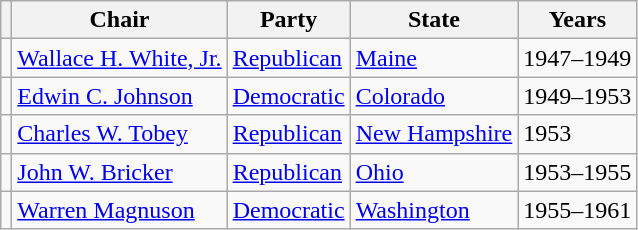<table class="wikitable">
<tr>
<th></th>
<th>Chair</th>
<th>Party</th>
<th>State</th>
<th>Years</th>
</tr>
<tr>
<td></td>
<td><a href='#'>Wallace H. White, Jr.</a></td>
<td><a href='#'>Republican</a></td>
<td><a href='#'>Maine</a></td>
<td>1947–1949</td>
</tr>
<tr>
<td></td>
<td><a href='#'>Edwin C. Johnson</a></td>
<td><a href='#'>Democratic</a></td>
<td><a href='#'>Colorado</a></td>
<td>1949–1953</td>
</tr>
<tr>
<td></td>
<td><a href='#'>Charles W. Tobey</a></td>
<td><a href='#'>Republican</a></td>
<td><a href='#'>New Hampshire</a></td>
<td>1953</td>
</tr>
<tr>
<td></td>
<td><a href='#'>John W. Bricker</a></td>
<td><a href='#'>Republican</a></td>
<td><a href='#'>Ohio</a></td>
<td>1953–1955</td>
</tr>
<tr>
<td></td>
<td><a href='#'>Warren Magnuson</a></td>
<td><a href='#'>Democratic</a></td>
<td><a href='#'>Washington</a></td>
<td>1955–1961</td>
</tr>
</table>
